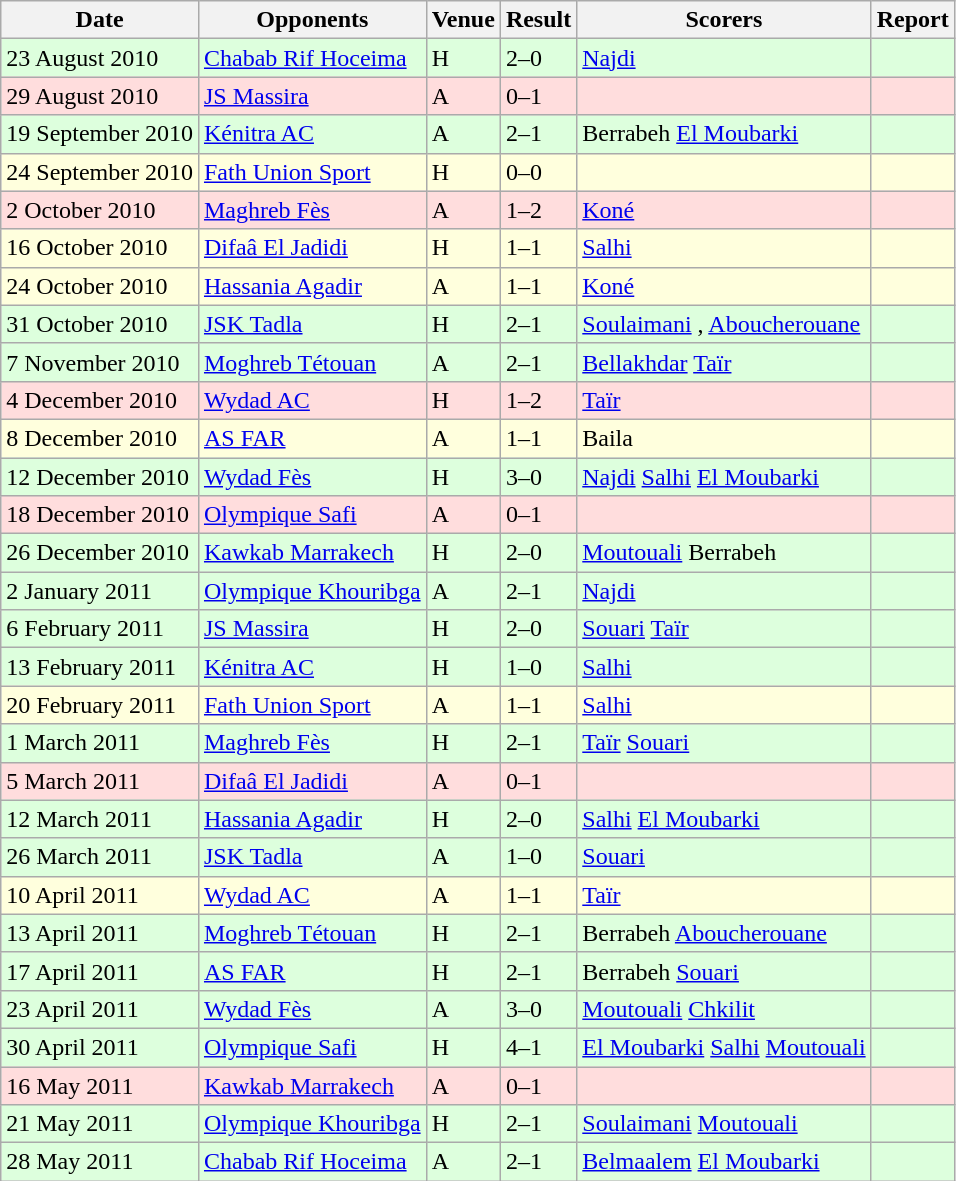<table class="wikitable">
<tr>
<th>Date</th>
<th>Opponents</th>
<th>Venue</th>
<th>Result</th>
<th>Scorers</th>
<th>Report</th>
</tr>
<tr bgcolor="#ddffdd">
<td>23 August 2010</td>
<td><a href='#'>Chabab Rif Hoceima</a></td>
<td>H</td>
<td>2–0</td>
<td><a href='#'>Najdi</a> </td>
<td></td>
</tr>
<tr bgcolor="#ffdddd">
<td>29 August 2010</td>
<td><a href='#'>JS Massira</a></td>
<td>A</td>
<td>0–1</td>
<td></td>
<td></td>
</tr>
<tr bgcolor="#ddffdd">
<td>19 September 2010</td>
<td><a href='#'>Kénitra AC</a></td>
<td>A</td>
<td>2–1</td>
<td>Berrabeh  <a href='#'>El Moubarki</a> </td>
<td></td>
</tr>
<tr bgcolor="#ffffdd">
<td>24 September 2010</td>
<td><a href='#'>Fath Union Sport</a></td>
<td>H</td>
<td>0–0</td>
<td></td>
<td></td>
</tr>
<tr bgcolor="#ffdddd">
<td>2 October 2010</td>
<td><a href='#'>Maghreb Fès</a></td>
<td>A</td>
<td>1–2</td>
<td><a href='#'>Koné</a> </td>
<td></td>
</tr>
<tr bgcolor="#ffffdd">
<td>16 October 2010</td>
<td><a href='#'>Difaâ El Jadidi</a></td>
<td>H</td>
<td>1–1</td>
<td><a href='#'>Salhi</a> </td>
<td></td>
</tr>
<tr bgcolor="#ffffdd">
<td>24 October 2010</td>
<td><a href='#'>Hassania Agadir</a></td>
<td>A</td>
<td>1–1</td>
<td><a href='#'>Koné</a> </td>
<td></td>
</tr>
<tr bgcolor="#ddffdd">
<td>31 October 2010</td>
<td><a href='#'>JSK Tadla</a></td>
<td>H</td>
<td>2–1</td>
<td><a href='#'>Soulaimani</a> , <a href='#'>Aboucherouane</a> </td>
<td></td>
</tr>
<tr bgcolor="#ddffdd">
<td>7 November 2010</td>
<td><a href='#'>Moghreb Tétouan</a></td>
<td>A</td>
<td>2–1</td>
<td><a href='#'>Bellakhdar</a>  <a href='#'>Taïr</a> </td>
<td></td>
</tr>
<tr bgcolor="#ffdddd">
<td>4 December 2010</td>
<td><a href='#'>Wydad AC</a></td>
<td>H</td>
<td>1–2</td>
<td><a href='#'>Taïr</a> </td>
<td></td>
</tr>
<tr bgcolor="#ffffdd">
<td>8 December 2010</td>
<td><a href='#'>AS FAR</a></td>
<td>A</td>
<td>1–1</td>
<td>Baila </td>
<td></td>
</tr>
<tr bgcolor="#ddffdd">
<td>12 December 2010</td>
<td><a href='#'>Wydad Fès</a></td>
<td>H</td>
<td>3–0</td>
<td><a href='#'>Najdi</a>  <a href='#'>Salhi</a>  <a href='#'>El Moubarki</a> </td>
<td></td>
</tr>
<tr bgcolor="#ffdddd">
<td>18 December 2010</td>
<td><a href='#'>Olympique Safi</a></td>
<td>A</td>
<td>0–1</td>
<td></td>
<td></td>
</tr>
<tr bgcolor="#ddffdd">
<td>26 December 2010</td>
<td><a href='#'>Kawkab Marrakech</a></td>
<td>H</td>
<td>2–0</td>
<td><a href='#'>Moutouali</a>  Berrabeh </td>
<td></td>
</tr>
<tr bgcolor="#ddffdd">
<td>2 January 2011</td>
<td><a href='#'>Olympique Khouribga</a></td>
<td>A</td>
<td>2–1</td>
<td><a href='#'>Najdi</a> </td>
<td></td>
</tr>
<tr bgcolor="#ddffdd">
<td>6 February 2011</td>
<td><a href='#'>JS Massira</a></td>
<td>H</td>
<td>2–0</td>
<td><a href='#'>Souari</a>  <a href='#'>Taïr</a> </td>
<td></td>
</tr>
<tr bgcolor="#ddffdd">
<td>13 February 2011</td>
<td><a href='#'>Kénitra AC</a></td>
<td>H</td>
<td>1–0</td>
<td><a href='#'>Salhi</a> </td>
<td></td>
</tr>
<tr bgcolor="#ffffdd">
<td>20 February 2011</td>
<td><a href='#'>Fath Union Sport</a></td>
<td>A</td>
<td>1–1</td>
<td><a href='#'>Salhi</a> </td>
<td></td>
</tr>
<tr bgcolor="#ddffdd">
<td>1 March 2011</td>
<td><a href='#'>Maghreb Fès</a></td>
<td>H</td>
<td>2–1</td>
<td><a href='#'>Taïr</a>  <a href='#'>Souari</a> </td>
<td></td>
</tr>
<tr bgcolor="#ffdddd">
<td>5 March 2011</td>
<td><a href='#'>Difaâ El Jadidi</a></td>
<td>A</td>
<td>0–1</td>
<td></td>
<td></td>
</tr>
<tr bgcolor="#ddffdd">
<td>12 March 2011</td>
<td><a href='#'>Hassania Agadir</a></td>
<td>H</td>
<td>2–0</td>
<td><a href='#'>Salhi</a>  <a href='#'>El Moubarki</a> </td>
<td></td>
</tr>
<tr bgcolor="#ddffdd">
<td>26 March 2011</td>
<td><a href='#'>JSK Tadla</a></td>
<td>A</td>
<td>1–0</td>
<td><a href='#'>Souari</a> </td>
<td></td>
</tr>
<tr bgcolor="#ffffdd">
<td>10 April 2011</td>
<td><a href='#'>Wydad AC</a></td>
<td>A</td>
<td>1–1</td>
<td><a href='#'>Taïr</a> </td>
<td></td>
</tr>
<tr bgcolor="#ddffdd">
<td>13 April 2011</td>
<td><a href='#'>Moghreb Tétouan</a></td>
<td>H</td>
<td>2–1</td>
<td>Berrabeh  <a href='#'>Aboucherouane</a> </td>
<td></td>
</tr>
<tr bgcolor="#ddffdd">
<td>17 April 2011</td>
<td><a href='#'>AS FAR</a></td>
<td>H</td>
<td>2–1</td>
<td>Berrabeh  <a href='#'>Souari</a> </td>
<td></td>
</tr>
<tr bgcolor="#ddffdd">
<td>23 April 2011</td>
<td><a href='#'>Wydad Fès</a></td>
<td>A</td>
<td>3–0</td>
<td><a href='#'>Moutouali</a>  <a href='#'>Chkilit</a> </td>
<td></td>
</tr>
<tr bgcolor="#ddffdd">
<td>30 April 2011</td>
<td><a href='#'>Olympique Safi</a></td>
<td>H</td>
<td>4–1</td>
<td><a href='#'>El Moubarki</a>  <a href='#'>Salhi</a>  <a href='#'>Moutouali</a> </td>
<td></td>
</tr>
<tr bgcolor="#ffdddd">
<td>16 May 2011</td>
<td><a href='#'>Kawkab Marrakech</a></td>
<td>A</td>
<td>0–1</td>
<td></td>
<td></td>
</tr>
<tr bgcolor="#ddffdd">
<td>21 May 2011</td>
<td><a href='#'>Olympique Khouribga</a></td>
<td>H</td>
<td>2–1</td>
<td><a href='#'>Soulaimani</a>  <a href='#'>Moutouali</a> </td>
<td></td>
</tr>
<tr bgcolor="#ddffdd">
<td>28 May 2011</td>
<td><a href='#'>Chabab Rif Hoceima</a></td>
<td>A</td>
<td>2–1</td>
<td><a href='#'>Belmaalem</a>  <a href='#'>El Moubarki</a> </td>
<td></td>
</tr>
</table>
